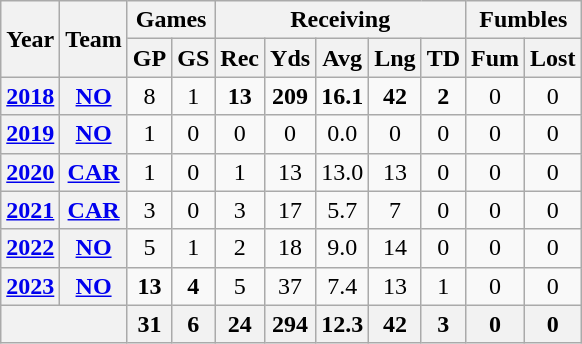<table class="wikitable" style="text-align:center;">
<tr>
<th rowspan="2">Year</th>
<th rowspan="2">Team</th>
<th colspan="2">Games</th>
<th colspan="5">Receiving</th>
<th colspan="2">Fumbles</th>
</tr>
<tr>
<th>GP</th>
<th>GS</th>
<th>Rec</th>
<th>Yds</th>
<th>Avg</th>
<th>Lng</th>
<th>TD</th>
<th>Fum</th>
<th>Lost</th>
</tr>
<tr>
<th><a href='#'>2018</a></th>
<th><a href='#'>NO</a></th>
<td>8</td>
<td>1</td>
<td><strong>13</strong></td>
<td><strong>209</strong></td>
<td><strong>16.1</strong></td>
<td><strong>42</strong></td>
<td><strong>2</strong></td>
<td>0</td>
<td>0</td>
</tr>
<tr>
<th><a href='#'>2019</a></th>
<th><a href='#'>NO</a></th>
<td>1</td>
<td>0</td>
<td>0</td>
<td>0</td>
<td>0.0</td>
<td>0</td>
<td>0</td>
<td>0</td>
<td>0</td>
</tr>
<tr>
<th><a href='#'>2020</a></th>
<th><a href='#'>CAR</a></th>
<td>1</td>
<td>0</td>
<td>1</td>
<td>13</td>
<td>13.0</td>
<td>13</td>
<td>0</td>
<td>0</td>
<td>0</td>
</tr>
<tr>
<th><a href='#'>2021</a></th>
<th><a href='#'>CAR</a></th>
<td>3</td>
<td>0</td>
<td>3</td>
<td>17</td>
<td>5.7</td>
<td>7</td>
<td>0</td>
<td>0</td>
<td>0</td>
</tr>
<tr>
<th><a href='#'>2022</a></th>
<th><a href='#'>NO</a></th>
<td>5</td>
<td>1</td>
<td>2</td>
<td>18</td>
<td>9.0</td>
<td>14</td>
<td>0</td>
<td>0</td>
<td>0</td>
</tr>
<tr>
<th><a href='#'>2023</a></th>
<th><a href='#'>NO</a></th>
<td><strong>13</strong></td>
<td><strong>4</strong></td>
<td>5</td>
<td>37</td>
<td>7.4</td>
<td>13</td>
<td>1</td>
<td>0</td>
<td>0</td>
</tr>
<tr>
<th colspan="2"></th>
<th>31</th>
<th>6</th>
<th>24</th>
<th>294</th>
<th>12.3</th>
<th>42</th>
<th>3</th>
<th>0</th>
<th>0</th>
</tr>
</table>
